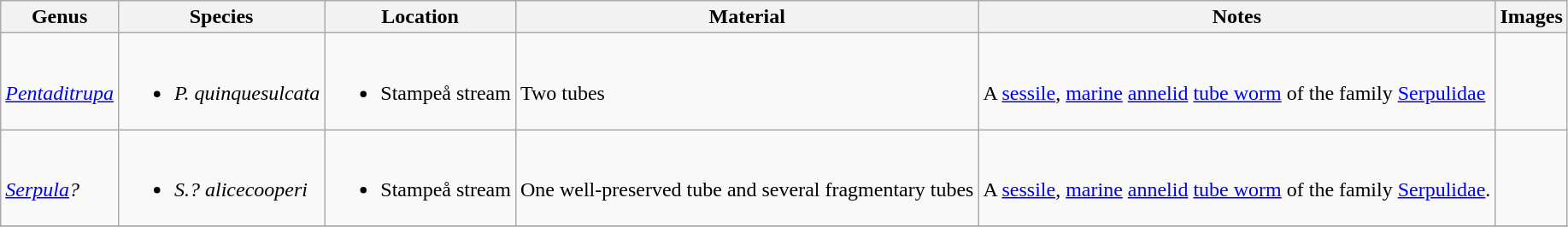<table class = "wikitable">
<tr>
<th>Genus</th>
<th>Species</th>
<th>Location</th>
<th>Material</th>
<th>Notes</th>
<th>Images</th>
</tr>
<tr>
<td><br><em><a href='#'>Pentaditrupa</a></em></td>
<td><br><ul><li><em>P. quinquesulcata</em></li></ul></td>
<td><br><ul><li>Stampeå stream</li></ul></td>
<td><br>Two tubes</td>
<td><br>A <a href='#'>sessile</a>, <a href='#'>marine</a> <a href='#'>annelid</a> <a href='#'>tube worm</a> of the family <a href='#'>Serpulidae</a></td>
<td></td>
</tr>
<tr>
<td><br><em><a href='#'>Serpula</a>?</em></td>
<td><br><ul><li><em>S.? alicecooperi</em></li></ul></td>
<td><br><ul><li>Stampeå stream</li></ul></td>
<td><br>One well-preserved tube and several fragmentary tubes</td>
<td><br>A <a href='#'>sessile</a>, <a href='#'>marine</a> <a href='#'>annelid</a> <a href='#'>tube worm</a> of the family <a href='#'>Serpulidae</a>.</td>
<td><br></td>
</tr>
<tr>
</tr>
</table>
